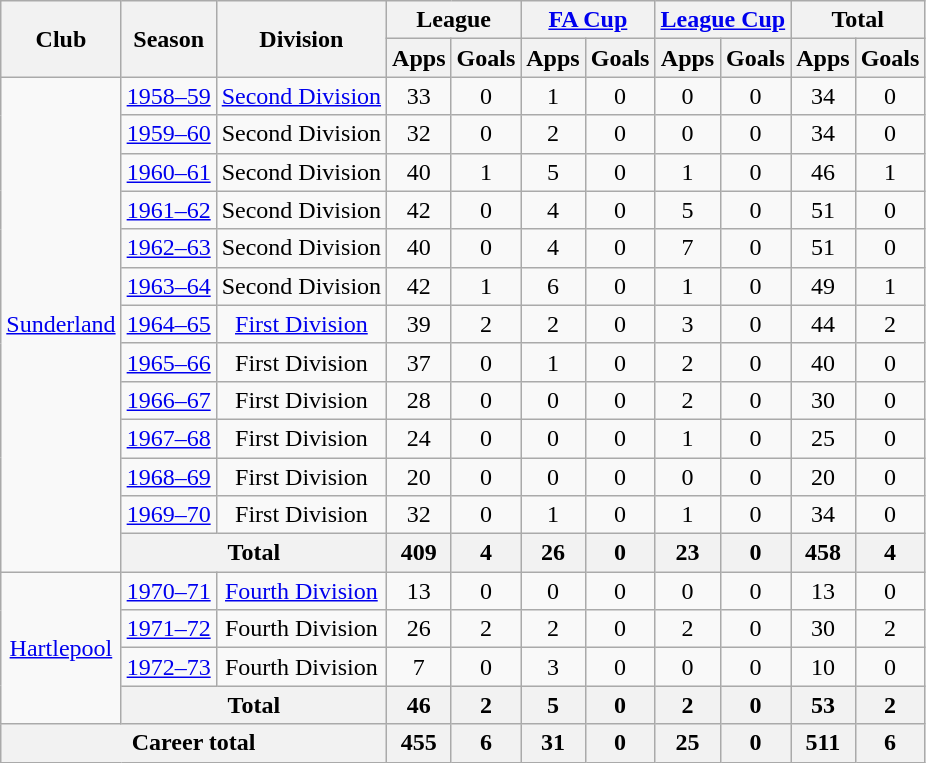<table class="wikitable" style="text-align:center">
<tr>
<th rowspan="2">Club</th>
<th rowspan="2">Season</th>
<th rowspan="2">Division</th>
<th colspan="2">League</th>
<th colspan="2"><a href='#'>FA Cup</a></th>
<th colspan="2"><a href='#'>League Cup</a></th>
<th colspan="2">Total</th>
</tr>
<tr>
<th>Apps</th>
<th>Goals</th>
<th>Apps</th>
<th>Goals</th>
<th>Apps</th>
<th>Goals</th>
<th>Apps</th>
<th>Goals</th>
</tr>
<tr>
<td rowspan="13"><a href='#'>Sunderland</a></td>
<td><a href='#'>1958–59</a></td>
<td><a href='#'>Second Division</a></td>
<td>33</td>
<td>0</td>
<td>1</td>
<td>0</td>
<td>0</td>
<td>0</td>
<td>34</td>
<td>0</td>
</tr>
<tr>
<td><a href='#'>1959–60</a></td>
<td>Second Division</td>
<td>32</td>
<td>0</td>
<td>2</td>
<td>0</td>
<td>0</td>
<td>0</td>
<td>34</td>
<td>0</td>
</tr>
<tr>
<td><a href='#'>1960–61</a></td>
<td>Second Division</td>
<td>40</td>
<td>1</td>
<td>5</td>
<td>0</td>
<td>1</td>
<td>0</td>
<td>46</td>
<td>1</td>
</tr>
<tr>
<td><a href='#'>1961–62</a></td>
<td>Second Division</td>
<td>42</td>
<td>0</td>
<td>4</td>
<td>0</td>
<td>5</td>
<td>0</td>
<td>51</td>
<td>0</td>
</tr>
<tr>
<td><a href='#'>1962–63</a></td>
<td>Second Division</td>
<td>40</td>
<td>0</td>
<td>4</td>
<td>0</td>
<td>7</td>
<td>0</td>
<td>51</td>
<td>0</td>
</tr>
<tr>
<td><a href='#'>1963–64</a></td>
<td>Second Division</td>
<td>42</td>
<td>1</td>
<td>6</td>
<td>0</td>
<td>1</td>
<td>0</td>
<td>49</td>
<td>1</td>
</tr>
<tr>
<td><a href='#'>1964–65</a></td>
<td><a href='#'>First Division</a></td>
<td>39</td>
<td>2</td>
<td>2</td>
<td>0</td>
<td>3</td>
<td>0</td>
<td>44</td>
<td>2</td>
</tr>
<tr>
<td><a href='#'>1965–66</a></td>
<td>First Division</td>
<td>37</td>
<td>0</td>
<td>1</td>
<td>0</td>
<td>2</td>
<td>0</td>
<td>40</td>
<td>0</td>
</tr>
<tr>
<td><a href='#'>1966–67</a></td>
<td>First Division</td>
<td>28</td>
<td>0</td>
<td>0</td>
<td>0</td>
<td>2</td>
<td>0</td>
<td>30</td>
<td>0</td>
</tr>
<tr>
<td><a href='#'>1967–68</a></td>
<td>First Division</td>
<td>24</td>
<td>0</td>
<td>0</td>
<td>0</td>
<td>1</td>
<td>0</td>
<td>25</td>
<td>0</td>
</tr>
<tr>
<td><a href='#'>1968–69</a></td>
<td>First Division</td>
<td>20</td>
<td>0</td>
<td>0</td>
<td>0</td>
<td>0</td>
<td>0</td>
<td>20</td>
<td>0</td>
</tr>
<tr>
<td><a href='#'>1969–70</a></td>
<td>First Division</td>
<td>32</td>
<td>0</td>
<td>1</td>
<td>0</td>
<td>1</td>
<td>0</td>
<td>34</td>
<td>0</td>
</tr>
<tr>
<th colspan="2">Total</th>
<th>409</th>
<th>4</th>
<th>26</th>
<th>0</th>
<th>23</th>
<th>0</th>
<th>458</th>
<th>4</th>
</tr>
<tr>
<td rowspan="4"><a href='#'>Hartlepool</a></td>
<td><a href='#'>1970–71</a></td>
<td><a href='#'>Fourth Division</a></td>
<td>13</td>
<td>0</td>
<td>0</td>
<td>0</td>
<td>0</td>
<td>0</td>
<td>13</td>
<td>0</td>
</tr>
<tr>
<td><a href='#'>1971–72</a></td>
<td>Fourth Division</td>
<td>26</td>
<td>2</td>
<td>2</td>
<td>0</td>
<td>2</td>
<td>0</td>
<td>30</td>
<td>2</td>
</tr>
<tr>
<td><a href='#'>1972–73</a></td>
<td>Fourth Division</td>
<td>7</td>
<td>0</td>
<td>3</td>
<td>0</td>
<td>0</td>
<td>0</td>
<td>10</td>
<td>0</td>
</tr>
<tr>
<th colspan="2">Total</th>
<th>46</th>
<th>2</th>
<th>5</th>
<th>0</th>
<th>2</th>
<th>0</th>
<th>53</th>
<th>2</th>
</tr>
<tr>
<th colspan="3">Career total</th>
<th>455</th>
<th>6</th>
<th>31</th>
<th>0</th>
<th>25</th>
<th>0</th>
<th>511</th>
<th>6</th>
</tr>
</table>
